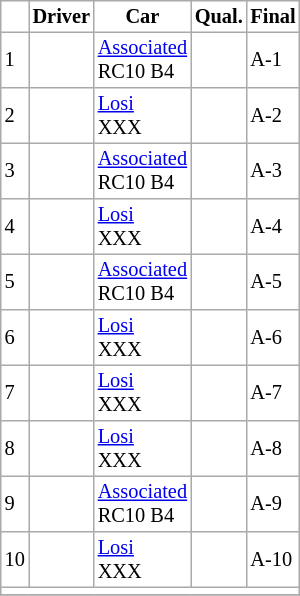<table border="2" cellpadding="2" cellspacing="0" style="margin:0 1em 0 0; border:1px #aaa solid; border-collapse:collapse; font-size:85%;">
<tr>
<th style="text-align:center;"></th>
<th style="text-align:center;">Driver</th>
<th style="text-align:center;">Car</th>
<th style="text-align:center;">Qual.</th>
<th style="text-align:center;">Final</th>
</tr>
<tr>
<td>1</td>
<td></td>
<td><a href='#'>Associated</a><br> RC10 B4</td>
<td></td>
<td>A-1</td>
</tr>
<tr>
<td>2</td>
<td></td>
<td><a href='#'>Losi</a><br> XXX</td>
<td></td>
<td>A-2</td>
</tr>
<tr>
<td>3</td>
<td></td>
<td><a href='#'>Associated</a><br> RC10 B4</td>
<td></td>
<td>A-3</td>
</tr>
<tr>
<td>4</td>
<td></td>
<td><a href='#'>Losi</a><br> XXX</td>
<td></td>
<td>A-4</td>
</tr>
<tr>
<td>5</td>
<td></td>
<td><a href='#'>Associated</a><br> RC10 B4</td>
<td></td>
<td>A-5</td>
</tr>
<tr>
<td>6</td>
<td></td>
<td><a href='#'>Losi</a><br> XXX</td>
<td></td>
<td>A-6</td>
</tr>
<tr>
<td>7</td>
<td></td>
<td><a href='#'>Losi</a><br> XXX</td>
<td></td>
<td>A-7</td>
</tr>
<tr>
<td>8</td>
<td></td>
<td><a href='#'>Losi</a><br> XXX</td>
<td></td>
<td>A-8</td>
</tr>
<tr>
<td>9</td>
<td></td>
<td><a href='#'>Associated</a><br> RC10 B4</td>
<td></td>
<td>A-9</td>
</tr>
<tr>
<td>10</td>
<td></td>
<td><a href='#'>Losi</a><br> XXX</td>
<td></td>
<td>A-10</td>
</tr>
<tr>
<td colspan="5"></td>
</tr>
<tr>
</tr>
</table>
